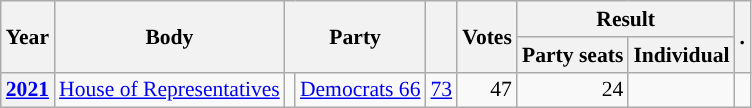<table class="wikitable plainrowheaders sortable" border=2 cellpadding=4 cellspacing=0 style="border: 1px #aaa solid; font-size: 90%; text-align:center;">
<tr>
<th scope="col" rowspan=2>Year</th>
<th scope="col" rowspan=2>Body</th>
<th scope="col" colspan=2 rowspan=2>Party</th>
<th scope="col" rowspan=2></th>
<th scope="col" rowspan=2>Votes</th>
<th scope="colgroup" colspan=2>Result</th>
<th scope="col" rowspan=2 class="unsortable">.</th>
</tr>
<tr>
<th scope="col">Party seats</th>
<th scope="col">Individual</th>
</tr>
<tr>
<th scope="row"><a href='#'>2021</a></th>
<td><a href='#'>House of Representatives</a></td>
<td style="background-color:"></td>
<td><a href='#'>Democrats 66</a></td>
<td style=text-align:right><a href='#'>73</a></td>
<td style=text-align:right>47</td>
<td style=text-align:right>24</td>
<td></td>
<td></td>
</tr>
</table>
